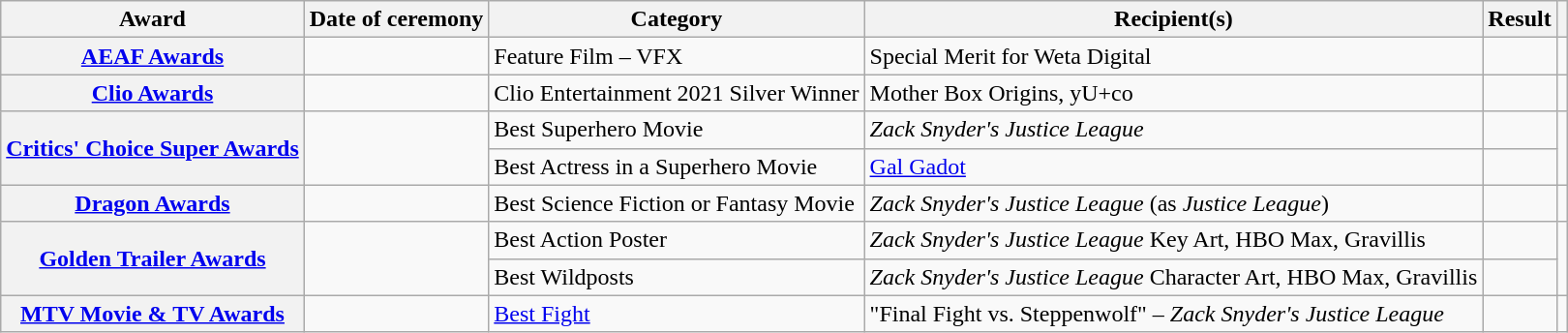<table class="wikitable sortable plainrowheaders col6center">
<tr>
<th scope="col">Award</th>
<th scope="col">Date of ceremony</th>
<th scope="col">Category</th>
<th scope="col">Recipient(s)</th>
<th scope="col">Result</th>
<th scope="col" class="unsortable"></th>
</tr>
<tr>
<th scope="row" style="text-align:center;"><a href='#'>AEAF Awards</a></th>
<td></td>
<td>Feature Film – VFX</td>
<td>Special Merit for Weta Digital</td>
<td></td>
<td></td>
</tr>
<tr>
<th scope="row" style="text-align:center;"><a href='#'>Clio Awards</a></th>
<td></td>
<td>Clio Entertainment 2021 Silver Winner</td>
<td>Mother Box Origins, yU+co</td>
<td></td>
<td></td>
</tr>
<tr>
<th scope="row" rowspan="2" style="text-align:center;"><a href='#'>Critics' Choice Super Awards</a></th>
<td rowspan="2"></td>
<td>Best Superhero Movie</td>
<td><em>Zack Snyder's Justice League</em></td>
<td></td>
<td rowspan="2"></td>
</tr>
<tr>
<td>Best Actress in a Superhero Movie</td>
<td><a href='#'>Gal Gadot</a></td>
<td></td>
</tr>
<tr>
<th scope="row" style="text-align:center;"><a href='#'>Dragon Awards</a></th>
<td></td>
<td>Best Science Fiction or Fantasy Movie</td>
<td><em>Zack Snyder's Justice League</em> (as <em>Justice League</em>)</td>
<td></td>
<td></td>
</tr>
<tr>
<th scope="row" rowspan="2" style="text-align:center;"><a href='#'>Golden Trailer Awards</a></th>
<td rowspan="2"></td>
<td>Best Action Poster</td>
<td><em>Zack Snyder's Justice League</em> Key Art, HBO Max, Gravillis</td>
<td></td>
<td rowspan="2"></td>
</tr>
<tr>
<td>Best Wildposts</td>
<td><em>Zack Snyder's Justice League</em> Character Art, HBO Max, Gravillis</td>
<td></td>
</tr>
<tr>
<th scope="row" style="text-align:center;"><a href='#'>MTV Movie & TV Awards</a></th>
<td><a href='#'></a></td>
<td><a href='#'>Best Fight</a></td>
<td>"Final Fight vs. Steppenwolf" – <em>Zack Snyder's Justice League</em></td>
<td></td>
<td></td>
</tr>
</table>
